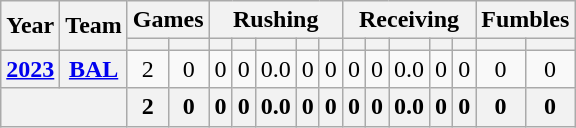<table class="wikitable" style="text-align:center;">
<tr>
<th rowspan="2">Year</th>
<th rowspan="2">Team</th>
<th colspan="2">Games</th>
<th colspan="5">Rushing</th>
<th colspan="5">Receiving</th>
<th colspan="2">Fumbles</th>
</tr>
<tr>
<th></th>
<th></th>
<th></th>
<th></th>
<th></th>
<th></th>
<th></th>
<th></th>
<th></th>
<th></th>
<th></th>
<th></th>
<th></th>
<th></th>
</tr>
<tr>
<th><a href='#'>2023</a></th>
<th><a href='#'>BAL</a></th>
<td>2</td>
<td>0</td>
<td>0</td>
<td>0</td>
<td>0.0</td>
<td>0</td>
<td>0</td>
<td>0</td>
<td>0</td>
<td>0.0</td>
<td>0</td>
<td>0</td>
<td>0</td>
<td>0</td>
</tr>
<tr>
<th colspan="2"></th>
<th>2</th>
<th>0</th>
<th>0</th>
<th>0</th>
<th>0.0</th>
<th>0</th>
<th>0</th>
<th>0</th>
<th>0</th>
<th>0.0</th>
<th>0</th>
<th>0</th>
<th>0</th>
<th>0</th>
</tr>
</table>
